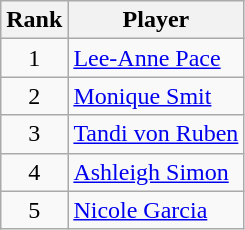<table class="wikitable">
<tr>
<th>Rank</th>
<th>Player</th>
</tr>
<tr>
<td align=center>1</td>
<td> <a href='#'>Lee-Anne Pace</a></td>
</tr>
<tr>
<td align=center>2</td>
<td> <a href='#'>Monique Smit</a></td>
</tr>
<tr>
<td align=center>3</td>
<td> <a href='#'>Tandi von Ruben</a></td>
</tr>
<tr>
<td align=center>4</td>
<td> <a href='#'>Ashleigh Simon</a></td>
</tr>
<tr>
<td align=center>5</td>
<td> <a href='#'>Nicole Garcia</a></td>
</tr>
</table>
